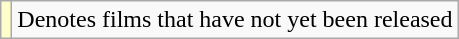<table class="wikitable">
<tr>
<td style="background:#FFFFCC;"></td>
<td>Denotes films that have not yet been released</td>
</tr>
</table>
